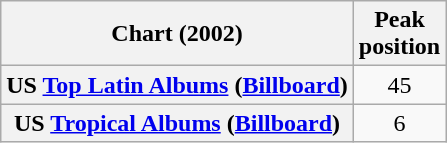<table class="wikitable plainrowheaders" style="text-align:center;">
<tr>
<th scope="col">Chart (2002)</th>
<th scope="col">Peak <br> position</th>
</tr>
<tr>
<th scope="row">US <a href='#'>Top Latin Albums</a> (<a href='#'>Billboard</a>)</th>
<td align=center>45</td>
</tr>
<tr>
<th scope="row">US <a href='#'>Tropical Albums</a> (<a href='#'>Billboard</a>)</th>
<td align=center>6</td>
</tr>
</table>
